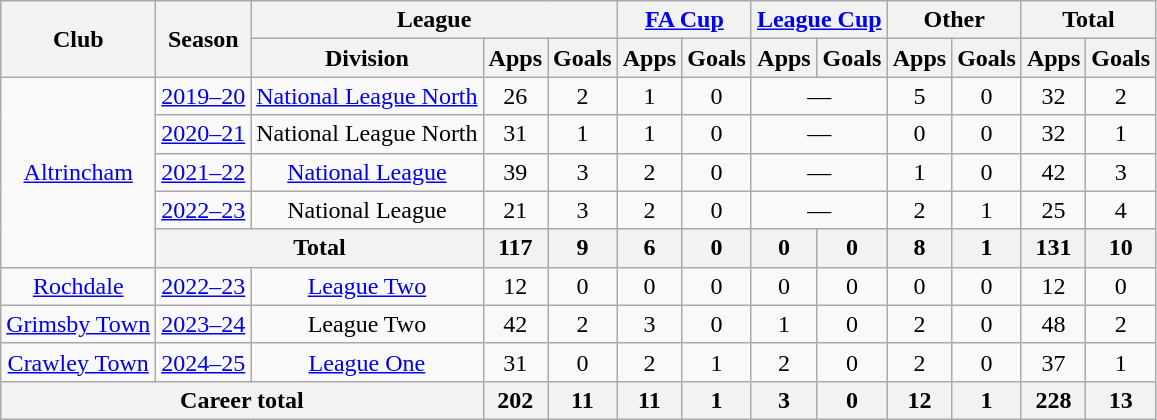<table class="wikitable" style="text-align:center">
<tr>
<th rowspan="2">Club</th>
<th rowspan="2">Season</th>
<th colspan="3">League</th>
<th colspan="2"><a href='#'>FA Cup</a></th>
<th colspan="2"><a href='#'>League Cup</a></th>
<th colspan="2">Other</th>
<th colspan="2">Total</th>
</tr>
<tr>
<th>Division</th>
<th>Apps</th>
<th>Goals</th>
<th>Apps</th>
<th>Goals</th>
<th>Apps</th>
<th>Goals</th>
<th>Apps</th>
<th>Goals</th>
<th>Apps</th>
<th>Goals</th>
</tr>
<tr>
<td rowspan=5><a href='#'>Altrincham</a></td>
<td><a href='#'>2019–20</a></td>
<td><a href='#'>National League North</a></td>
<td>26</td>
<td>2</td>
<td>1</td>
<td>0</td>
<td colspan="2">—</td>
<td>5</td>
<td>0</td>
<td>32</td>
<td>2</td>
</tr>
<tr>
<td><a href='#'>2020–21</a></td>
<td>National League North</td>
<td>31</td>
<td>1</td>
<td>1</td>
<td>0</td>
<td colspan="2">—</td>
<td>0</td>
<td>0</td>
<td>32</td>
<td>1</td>
</tr>
<tr>
<td><a href='#'>2021–22</a></td>
<td><a href='#'>National League</a></td>
<td>39</td>
<td>3</td>
<td>2</td>
<td>0</td>
<td colspan="2">—</td>
<td>1</td>
<td>0</td>
<td>42</td>
<td>3</td>
</tr>
<tr>
<td><a href='#'>2022–23</a></td>
<td>National League</td>
<td>21</td>
<td>3</td>
<td>2</td>
<td>0</td>
<td colspan="2">—</td>
<td>2</td>
<td>1</td>
<td>25</td>
<td>4</td>
</tr>
<tr>
<th colspan="2">Total</th>
<th>117</th>
<th>9</th>
<th>6</th>
<th>0</th>
<th>0</th>
<th>0</th>
<th>8</th>
<th>1</th>
<th>131</th>
<th>10</th>
</tr>
<tr>
<td><a href='#'>Rochdale</a></td>
<td><a href='#'>2022–23</a></td>
<td><a href='#'>League Two</a></td>
<td>12</td>
<td>0</td>
<td>0</td>
<td>0</td>
<td>0</td>
<td>0</td>
<td>0</td>
<td>0</td>
<td>12</td>
<td>0</td>
</tr>
<tr>
<td><a href='#'>Grimsby Town</a></td>
<td><a href='#'>2023–24</a></td>
<td>League Two</td>
<td>42</td>
<td>2</td>
<td>3</td>
<td>0</td>
<td>1</td>
<td>0</td>
<td>2</td>
<td>0</td>
<td>48</td>
<td>2</td>
</tr>
<tr>
<td><a href='#'>Crawley Town</a></td>
<td><a href='#'>2024–25</a></td>
<td><a href='#'>League One</a></td>
<td>31</td>
<td>0</td>
<td>2</td>
<td>1</td>
<td>2</td>
<td>0</td>
<td>2</td>
<td>0</td>
<td>37</td>
<td>1</td>
</tr>
<tr>
<th colspan="3">Career total</th>
<th>202</th>
<th>11</th>
<th>11</th>
<th>1</th>
<th>3</th>
<th>0</th>
<th>12</th>
<th>1</th>
<th>228</th>
<th>13</th>
</tr>
</table>
